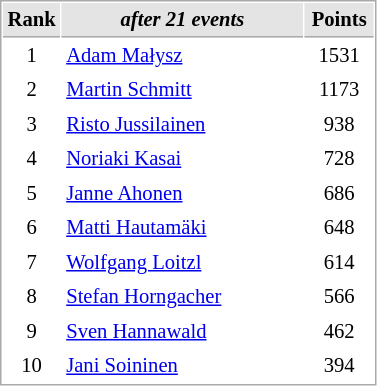<table cellspacing="1" cellpadding="3" style="border:1px solid #AAAAAA;font-size:86%">
<tr bgcolor="#E4E4E4">
<th style="border-bottom:1px solid #AAAAAA" width=10>Rank</th>
<th style="border-bottom:1px solid #AAAAAA" width=155><em>after 21 events</em></th>
<th style="border-bottom:1px solid #AAAAAA" width=40>Points</th>
</tr>
<tr>
<td align=center>1</td>
<td> <a href='#'>Adam Małysz</a></td>
<td align=center>1531</td>
</tr>
<tr>
<td align=center>2</td>
<td> <a href='#'>Martin Schmitt</a></td>
<td align=center>1173</td>
</tr>
<tr>
<td align=center>3</td>
<td> <a href='#'>Risto Jussilainen</a></td>
<td align=center>938</td>
</tr>
<tr>
<td align=center>4</td>
<td> <a href='#'>Noriaki Kasai</a></td>
<td align=center>728</td>
</tr>
<tr>
<td align=center>5</td>
<td> <a href='#'>Janne Ahonen</a></td>
<td align=center>686</td>
</tr>
<tr>
<td align=center>6</td>
<td> <a href='#'>Matti Hautamäki</a></td>
<td align=center>648</td>
</tr>
<tr>
<td align=center>7</td>
<td> <a href='#'>Wolfgang Loitzl</a></td>
<td align=center>614</td>
</tr>
<tr>
<td align=center>8</td>
<td> <a href='#'>Stefan Horngacher</a></td>
<td align=center>566</td>
</tr>
<tr>
<td align=center>9</td>
<td> <a href='#'>Sven Hannawald</a></td>
<td align=center>462</td>
</tr>
<tr>
<td align=center>10</td>
<td> <a href='#'>Jani Soininen</a></td>
<td align=center>394</td>
</tr>
</table>
